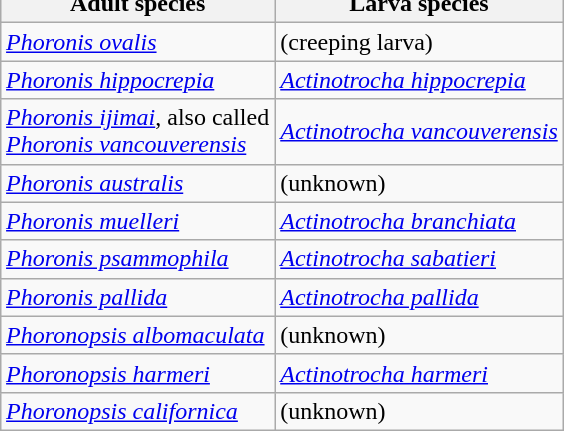<table class="wikitable" style="float:right; margin-top:-1em; margin-bottom:-1em; margin-left:1em">
<tr>
<th>Adult species</th>
<th>Larva species</th>
</tr>
<tr>
<td><em><a href='#'>Phoronis ovalis</a></em></td>
<td>(creeping larva)</td>
</tr>
<tr>
<td><em><a href='#'>Phoronis hippocrepia</a></em></td>
<td><em><a href='#'>Actinotrocha hippocrepia</a></em></td>
</tr>
<tr>
<td><em><a href='#'>Phoronis ijimai</a></em>, also called<br><em><a href='#'>Phoronis vancouverensis</a></em></td>
<td><em><a href='#'>Actinotrocha vancouverensis</a></em></td>
</tr>
<tr>
<td><em><a href='#'>Phoronis australis</a></em></td>
<td>(unknown)</td>
</tr>
<tr>
<td><em><a href='#'>Phoronis muelleri</a></em></td>
<td><em><a href='#'>Actinotrocha branchiata</a></em></td>
</tr>
<tr>
<td><em><a href='#'>Phoronis psammophila</a></em></td>
<td><em><a href='#'>Actinotrocha sabatieri</a></em></td>
</tr>
<tr>
<td><em><a href='#'>Phoronis pallida</a></em></td>
<td><em><a href='#'>Actinotrocha pallida</a></em></td>
</tr>
<tr>
<td><em><a href='#'>Phoronopsis albomaculata</a></em></td>
<td>(unknown)</td>
</tr>
<tr>
<td><em><a href='#'>Phoronopsis harmeri</a></em></td>
<td><em><a href='#'>Actinotrocha harmeri</a></em></td>
</tr>
<tr>
<td><em><a href='#'>Phoronopsis californica</a></em></td>
<td>(unknown)</td>
</tr>
</table>
